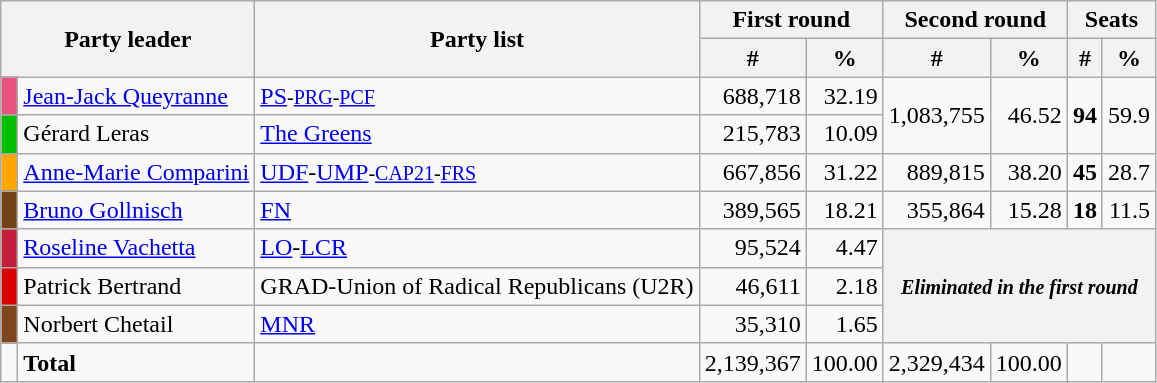<table class="wikitable" style="text-align:right">
<tr>
<th colspan="2" rowspan="2">Party leader</th>
<th rowspan="2">Party list</th>
<th colspan="2">First round</th>
<th colspan="2">Second round</th>
<th colspan="2">Seats</th>
</tr>
<tr>
<th>#</th>
<th>%</th>
<th>#</th>
<th>%</th>
<th>#</th>
<th>%</th>
</tr>
<tr>
<td bgcolor="#E75480"> </td>
<td align="left"><a href='#'>Jean-Jack Queyranne</a></td>
<td align="left"><a href='#'>PS</a><small>-<a href='#'>PRG</a>-<a href='#'>PCF</a></small></td>
<td>688,718</td>
<td>32.19</td>
<td rowspan="2">1,083,755</td>
<td rowspan="2">46.52</td>
<td rowspan="2"><strong>94</strong></td>
<td rowspan="2">59.9</td>
</tr>
<tr>
<td bgcolor="#00c000"> </td>
<td align="left">Gérard Leras</td>
<td align="left"><a href='#'>The Greens</a></td>
<td>215,783</td>
<td>10.09</td>
</tr>
<tr>
<td bgcolor="ORANGE"> </td>
<td align="left"><a href='#'>Anne-Marie Comparini</a></td>
<td align="left"><a href='#'>UDF</a>-<a href='#'>UMP</a><small>-<a href='#'>CAP21</a>-<a href='#'>FRS</a></small></td>
<td>667,856</td>
<td>31.22</td>
<td>889,815</td>
<td>38.20</td>
<td><strong>45</strong></td>
<td>28.7</td>
</tr>
<tr>
<td bgcolor="#704214"> </td>
<td align="left"><a href='#'>Bruno Gollnisch</a></td>
<td align="left"><a href='#'>FN</a></td>
<td>389,565</td>
<td>18.21</td>
<td>355,864</td>
<td>15.28</td>
<td><strong>18</strong></td>
<td>11.5</td>
</tr>
<tr>
<td bgcolor="#c41e3a"> </td>
<td align="left"><a href='#'>Roseline Vachetta</a></td>
<td align="left"><a href='#'>LO</a>-<a href='#'>LCR</a></td>
<td>95,524</td>
<td>4.47</td>
<th colspan="4" rowspan="3"><em><small>Eliminated in the first round</small></em></th>
</tr>
<tr>
<td bgcolor="DARKPINK"> </td>
<td align="left">Patrick Bertrand</td>
<td align="left">GRAD-Union of Radical Republicans (U2R)</td>
<td>46,611</td>
<td>2.18</td>
</tr>
<tr>
<td bgcolor="#80461B"> </td>
<td align="left">Norbert Chetail</td>
<td align="left"><a href='#'>MNR</a></td>
<td>35,310</td>
<td>1.65</td>
</tr>
<tr>
<td></td>
<td align="left"><strong>Total</strong></td>
<td align="left"></td>
<td>2,139,367</td>
<td>100.00</td>
<td>2,329,434</td>
<td>100.00</td>
<td></td>
<td></td>
</tr>
</table>
